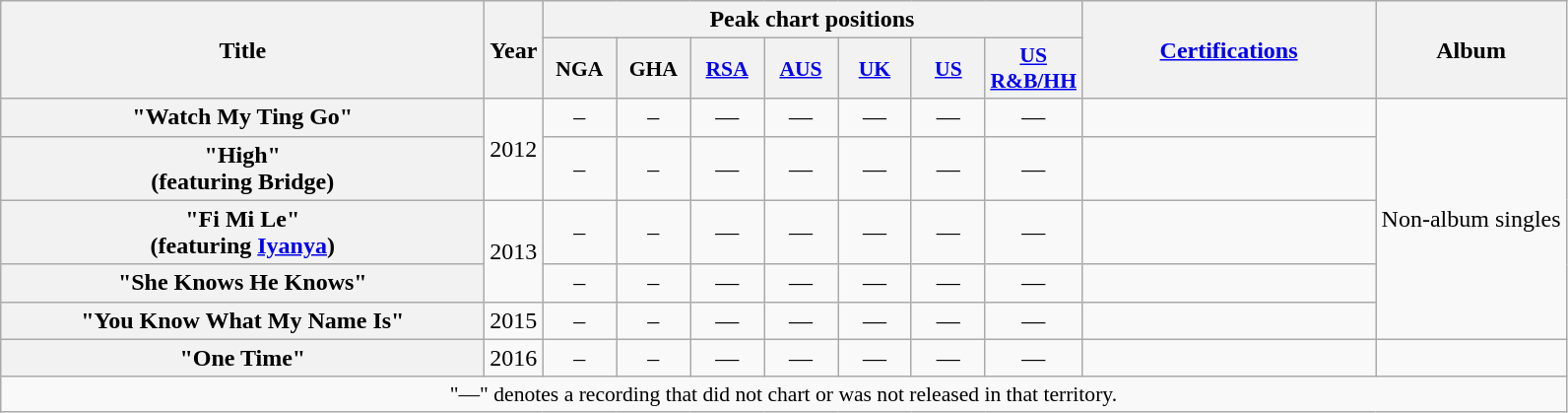<table class="wikitable plainrowheaders" style="text-align:center;">
<tr>
<th scope="col" rowspan="2" style="width:20em;">Title</th>
<th scope="col" rowspan="2">Year</th>
<th scope="col" colspan="7">Peak chart positions</th>
<th scope="col" rowspan="2" style="width:12em;"><a href='#'>Certifications</a></th>
<th scope="col" rowspan="2">Album</th>
</tr>
<tr>
<th scope="col" style="width:3em;font-size:90%;">NGA</th>
<th scope="col" style="width:3em;font-size:90%;">GHA</th>
<th scope="col" style="width:3em;font-size:90%;"><a href='#'>RSA</a></th>
<th scope="col" style="width:3em;font-size:90%;"><a href='#'>AUS</a></th>
<th scope="col" style="width:3em;font-size:90%;"><a href='#'>UK</a></th>
<th scope="col" style="width:3em;font-size:90%;"><a href='#'>US</a></th>
<th scope="col" style="width:3em;font-size:90%;"><a href='#'>US<br>R&B/HH</a></th>
</tr>
<tr>
<th scope="row">"Watch My Ting Go"</th>
<td rowspan="2">2012</td>
<td>–</td>
<td>–</td>
<td>—</td>
<td>—</td>
<td>—</td>
<td>—</td>
<td>—</td>
<td></td>
<td rowspan="5">Non-album singles</td>
</tr>
<tr>
<th scope="row">"High"<br><span>(featuring Bridge)</span></th>
<td>–</td>
<td>–</td>
<td>—</td>
<td>—</td>
<td>—</td>
<td>—</td>
<td>—</td>
<td></td>
</tr>
<tr>
<th scope="row">"Fi Mi Le"<br><span>(featuring <a href='#'>Iyanya</a>)</span></th>
<td rowspan="2">2013</td>
<td>–</td>
<td>–</td>
<td>—</td>
<td>—</td>
<td>—</td>
<td>—</td>
<td>—</td>
<td></td>
</tr>
<tr>
<th scope="row">"She Knows He Knows"</th>
<td>–</td>
<td>–</td>
<td>—</td>
<td>—</td>
<td>—</td>
<td>—</td>
<td>—</td>
<td></td>
</tr>
<tr>
<th scope="row">"You Know What My Name Is"</th>
<td>2015</td>
<td>–</td>
<td>–</td>
<td>—</td>
<td>—</td>
<td>—</td>
<td>—</td>
<td>—</td>
<td></td>
</tr>
<tr>
<th scope="row">"One Time"</th>
<td>2016</td>
<td>–</td>
<td>–</td>
<td>—</td>
<td>—</td>
<td>—</td>
<td>—</td>
<td>—</td>
<td></td>
</tr>
<tr>
<td colspan="14" style="font-size:90%">"—" denotes a recording that did not chart or was not released in that territory.</td>
</tr>
</table>
